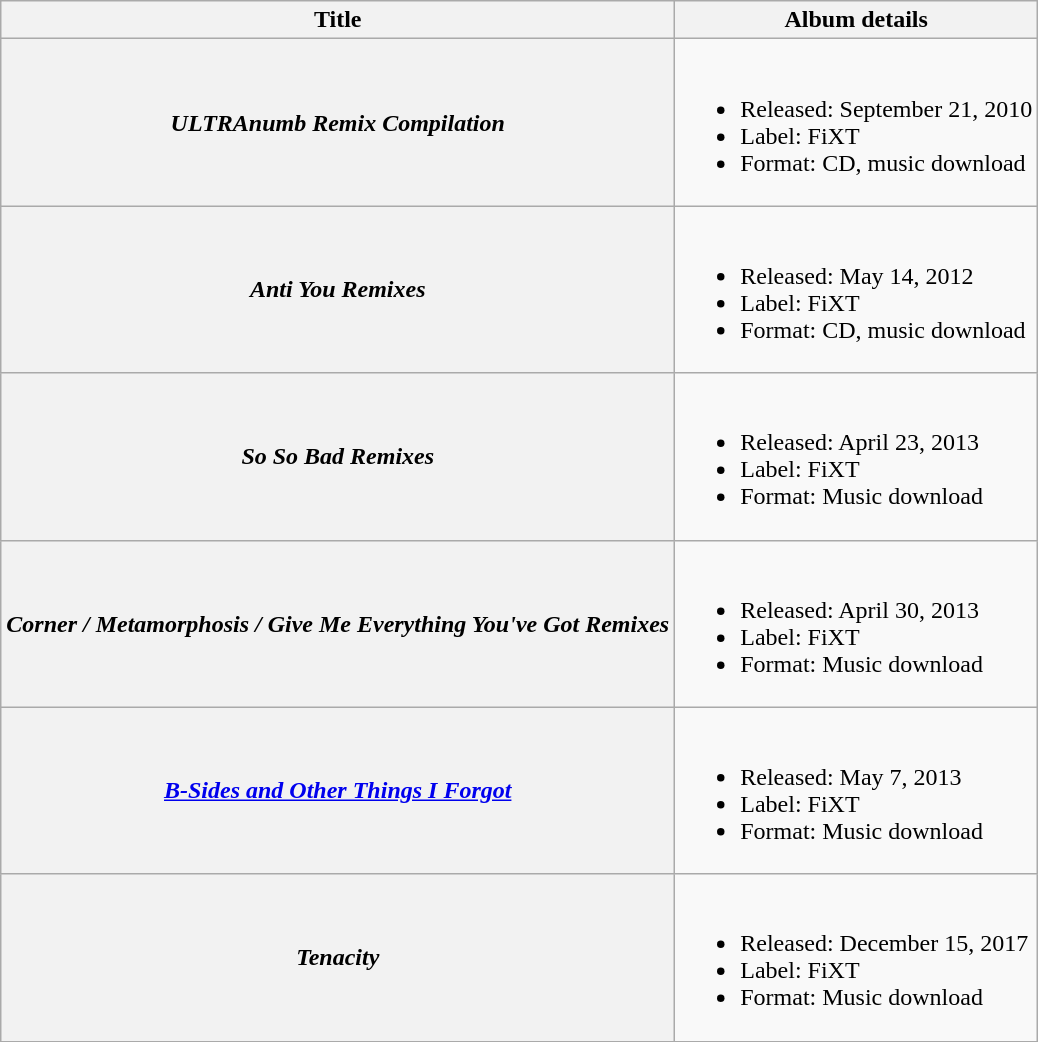<table class="wikitable plainrowheaders">
<tr>
<th>Title</th>
<th>Album details</th>
</tr>
<tr>
<th scope="row"><em>ULTRAnumb Remix Compilation</em></th>
<td><br><ul><li>Released: September 21, 2010</li><li>Label: FiXT</li><li>Format: CD, music download</li></ul></td>
</tr>
<tr>
<th scope="row"><em>Anti You Remixes</em></th>
<td><br><ul><li>Released: May 14, 2012</li><li>Label: FiXT</li><li>Format: CD, music download</li></ul></td>
</tr>
<tr>
<th scope="row"><em>So So Bad Remixes</em></th>
<td><br><ul><li>Released: April 23, 2013</li><li>Label: FiXT</li><li>Format: Music download</li></ul></td>
</tr>
<tr>
<th scope="row"><em>Corner / Metamorphosis / Give Me Everything You've Got Remixes</em></th>
<td><br><ul><li>Released: April 30, 2013</li><li>Label: FiXT</li><li>Format: Music download</li></ul></td>
</tr>
<tr>
<th scope="row"><em><a href='#'>B-Sides and Other Things I Forgot</a></em></th>
<td><br><ul><li>Released: May 7, 2013</li><li>Label: FiXT</li><li>Format: Music download</li></ul></td>
</tr>
<tr>
<th scope="row"><em>Tenacity</em> </th>
<td><br><ul><li>Released: December 15, 2017</li><li>Label: FiXT</li><li>Format: Music download</li></ul></td>
</tr>
</table>
